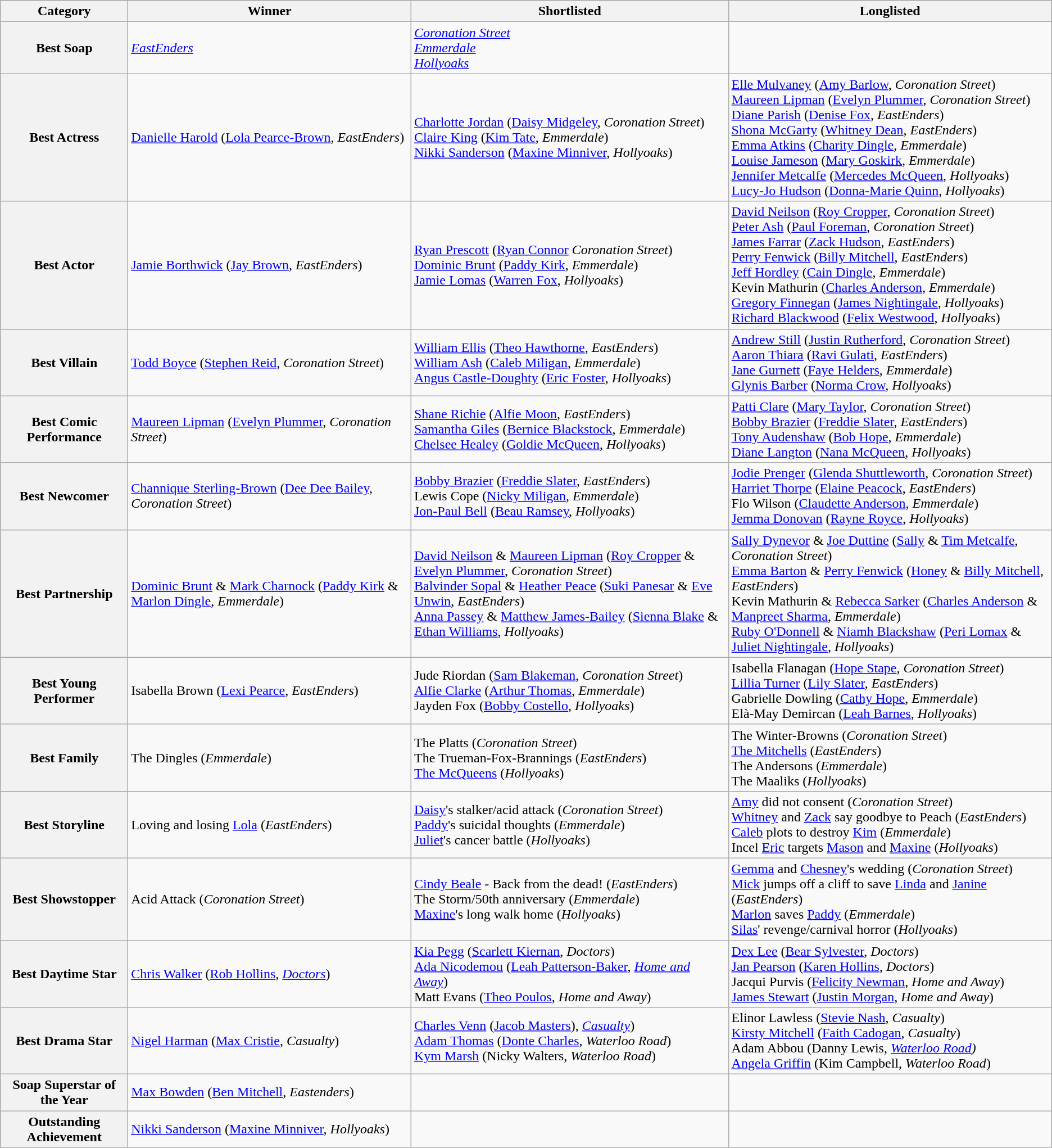<table class="wikitable" style="font-size: 100%;">
<tr>
<th>Category</th>
<th>Winner</th>
<th>Shortlisted</th>
<th>Longlisted</th>
</tr>
<tr>
<th>Best Soap</th>
<td><em><a href='#'>EastEnders</a></em></td>
<td><em><a href='#'>Coronation Street</a></em><br><em><a href='#'>Emmerdale</a></em><br><em><a href='#'>Hollyoaks</a></em></td>
<td></td>
</tr>
<tr>
<th>Best Actress</th>
<td><a href='#'>Danielle Harold</a> (<a href='#'>Lola Pearce-Brown</a>, <em>EastEnders</em>)</td>
<td><a href='#'>Charlotte Jordan</a> (<a href='#'>Daisy Midgeley</a>, <em>Coronation Street</em>)<br><a href='#'>Claire King</a> (<a href='#'>Kim Tate</a>, <em>Emmerdale</em>)<br><a href='#'>Nikki Sanderson</a> (<a href='#'>Maxine Minniver</a>, <em>Hollyoaks</em>)</td>
<td><a href='#'>Elle Mulvaney</a> (<a href='#'>Amy Barlow</a>, <em>Coronation Street</em>)<br><a href='#'>Maureen Lipman</a> (<a href='#'>Evelyn Plummer</a>, <em>Coronation Street</em>)<br><a href='#'>Diane Parish</a> (<a href='#'>Denise Fox</a>, <em>EastEnders</em>)<br><a href='#'>Shona McGarty</a> (<a href='#'>Whitney Dean</a>, <em>EastEnders</em>)<br><a href='#'>Emma Atkins</a> (<a href='#'>Charity Dingle</a>, <em>Emmerdale</em>)<br><a href='#'>Louise Jameson</a> (<a href='#'>Mary Goskirk</a>, <em>Emmerdale</em>)<br><a href='#'>Jennifer Metcalfe</a> (<a href='#'>Mercedes McQueen</a>, <em>Hollyoaks</em>)<br><a href='#'>Lucy-Jo Hudson</a> (<a href='#'>Donna-Marie Quinn</a>, <em>Hollyoaks</em>)</td>
</tr>
<tr>
<th>Best Actor</th>
<td><a href='#'>Jamie Borthwick</a> (<a href='#'>Jay Brown</a>, <em>EastEnders</em>)</td>
<td><a href='#'>Ryan Prescott</a> (<a href='#'>Ryan Connor</a> <em>Coronation Street</em>)<br><a href='#'>Dominic Brunt</a> (<a href='#'>Paddy Kirk</a>, <em>Emmerdale</em>)<br><a href='#'>Jamie Lomas</a> (<a href='#'>Warren Fox</a>, <em>Hollyoaks</em>)</td>
<td><a href='#'>David Neilson</a> (<a href='#'>Roy Cropper</a>, <em>Coronation Street</em>)<br><a href='#'>Peter Ash</a> (<a href='#'>Paul Foreman</a>, <em>Coronation Street</em>)<br><a href='#'>James Farrar</a> (<a href='#'>Zack Hudson</a>, <em>EastEnders</em>)<br><a href='#'>Perry Fenwick</a> (<a href='#'>Billy Mitchell</a>, <em>EastEnders</em>)<br><a href='#'>Jeff Hordley</a> (<a href='#'>Cain Dingle</a>, <em>Emmerdale</em>)<br>Kevin Mathurin (<a href='#'>Charles Anderson</a>, <em>Emmerdale</em>)<br><a href='#'>Gregory Finnegan</a> (<a href='#'>James Nightingale</a>, <em>Hollyoaks</em>)<br><a href='#'>Richard Blackwood</a> (<a href='#'>Felix Westwood</a>, <em>Hollyoaks</em>)</td>
</tr>
<tr>
<th>Best Villain</th>
<td><a href='#'>Todd Boyce</a> (<a href='#'>Stephen Reid</a>, <em>Coronation Street</em>)</td>
<td><a href='#'>William Ellis</a> (<a href='#'>Theo Hawthorne</a>, <em>EastEnders</em>)<br><a href='#'>William Ash</a> (<a href='#'>Caleb Miligan</a>, <em>Emmerdale</em>)<br><a href='#'>Angus Castle-Doughty</a> (<a href='#'>Eric Foster</a>, <em>Hollyoaks</em>)</td>
<td><a href='#'>Andrew Still</a> (<a href='#'>Justin Rutherford</a>, <em>Coronation Street</em>)<br><a href='#'>Aaron Thiara</a> (<a href='#'>Ravi Gulati</a>, <em>EastEnders</em>)<br><a href='#'>Jane Gurnett</a> (<a href='#'>Faye Helders</a>, <em>Emmerdale</em>)<br><a href='#'>Glynis Barber</a> (<a href='#'>Norma Crow</a>, <em>Hollyoaks</em>)</td>
</tr>
<tr>
<th>Best Comic Performance</th>
<td><a href='#'>Maureen Lipman</a> (<a href='#'>Evelyn Plummer</a>, <em>Coronation Street</em>)</td>
<td><a href='#'>Shane Richie</a> (<a href='#'>Alfie Moon</a>, <em>EastEnders</em>)<br><a href='#'>Samantha Giles</a> (<a href='#'>Bernice Blackstock</a>, <em>Emmerdale</em>)<br><a href='#'>Chelsee Healey</a> (<a href='#'>Goldie McQueen</a>, <em>Hollyoaks</em>)</td>
<td><a href='#'>Patti Clare</a> (<a href='#'>Mary Taylor</a>, <em>Coronation Street</em>)<br><a href='#'>Bobby Brazier</a> (<a href='#'>Freddie Slater</a>, <em>EastEnders</em>)<br><a href='#'>Tony Audenshaw</a> (<a href='#'>Bob Hope</a>, <em>Emmerdale</em>)<br><a href='#'>Diane Langton</a> (<a href='#'>Nana McQueen</a>, <em>Hollyoaks</em>)</td>
</tr>
<tr>
<th>Best Newcomer</th>
<td><a href='#'>Channique Sterling-Brown</a> (<a href='#'>Dee Dee Bailey</a>, <em>Coronation Street</em>)</td>
<td><a href='#'>Bobby Brazier</a> (<a href='#'>Freddie Slater</a>, <em>EastEnders</em>)<br>Lewis Cope (<a href='#'>Nicky Miligan</a>, <em>Emmerdale</em>)<br><a href='#'>Jon-Paul Bell</a> (<a href='#'>Beau Ramsey</a>, <em>Hollyoaks</em>)</td>
<td><a href='#'>Jodie Prenger</a> (<a href='#'>Glenda Shuttleworth</a>, <em>Coronation Street</em>)<br><a href='#'>Harriet Thorpe</a> (<a href='#'>Elaine Peacock</a>, <em>EastEnders</em>)<br>Flo Wilson (<a href='#'>Claudette Anderson</a>, <em>Emmerdale</em>)<br><a href='#'>Jemma Donovan</a> (<a href='#'>Rayne Royce</a>, <em>Hollyoaks</em>)</td>
</tr>
<tr>
<th>Best Partnership</th>
<td><a href='#'>Dominic Brunt</a> & <a href='#'>Mark Charnock</a> (<a href='#'>Paddy Kirk</a> & <a href='#'>Marlon Dingle</a>, <em>Emmerdale</em>)</td>
<td><a href='#'>David Neilson</a> & <a href='#'>Maureen Lipman</a> (<a href='#'>Roy Cropper</a> & <a href='#'>Evelyn Plummer</a>, <em>Coronation Street</em>)<br><a href='#'>Balvinder Sopal</a> & <a href='#'>Heather Peace</a> (<a href='#'>Suki Panesar</a> & <a href='#'>Eve Unwin</a>, <em>EastEnders</em>)<br><a href='#'>Anna Passey</a> & <a href='#'>Matthew James-Bailey</a> (<a href='#'>Sienna Blake</a> & <a href='#'>Ethan Williams</a>, <em>Hollyoaks</em>)</td>
<td><a href='#'>Sally Dynevor</a> & <a href='#'>Joe Duttine</a> (<a href='#'>Sally</a> & <a href='#'>Tim Metcalfe</a>, <em>Coronation Street</em>)<br><a href='#'>Emma Barton</a> & <a href='#'>Perry Fenwick</a> (<a href='#'>Honey</a> & <a href='#'>Billy Mitchell</a>, <em>EastEnders</em>)<br>Kevin Mathurin & <a href='#'>Rebecca Sarker</a> (<a href='#'>Charles Anderson</a> & <a href='#'>Manpreet Sharma</a>, <em>Emmerdale</em>)<br><a href='#'>Ruby O'Donnell</a> & <a href='#'>Niamh Blackshaw</a> (<a href='#'>Peri Lomax</a> & <a href='#'>Juliet Nightingale</a>, <em>Hollyoaks</em>)</td>
</tr>
<tr>
<th>Best Young Performer</th>
<td>Isabella Brown (<a href='#'>Lexi Pearce</a>, <em>EastEnders</em>)</td>
<td>Jude Riordan (<a href='#'>Sam Blakeman</a>, <em>Coronation Street</em>)<br><a href='#'>Alfie Clarke</a> (<a href='#'>Arthur Thomas</a>, <em>Emmerdale</em>)<br>Jayden Fox (<a href='#'>Bobby Costello</a>, <em>Hollyoaks</em>)</td>
<td>Isabella Flanagan (<a href='#'>Hope Stape</a>, <em>Coronation Street</em>)<br><a href='#'>Lillia Turner</a> (<a href='#'>Lily Slater</a>, <em>EastEnders</em>)<br>Gabrielle Dowling (<a href='#'>Cathy Hope</a>, <em>Emmerdale</em>)<br>Elà-May Demircan (<a href='#'>Leah Barnes</a>, <em>Hollyoaks</em>)</td>
</tr>
<tr>
<th>Best Family</th>
<td>The Dingles (<em>Emmerdale</em>)</td>
<td>The Platts (<em>Coronation Street</em>)<br>The Trueman-Fox-Brannings (<em>EastEnders</em>)<br><a href='#'>The McQueens</a> (<em>Hollyoaks</em>)</td>
<td>The Winter-Browns (<em>Coronation Street</em>)<br><a href='#'>The Mitchells</a> (<em>EastEnders</em>)<br>The Andersons (<em>Emmerdale</em>)<br>The Maaliks (<em>Hollyoaks</em>)</td>
</tr>
<tr>
<th>Best Storyline</th>
<td>Loving and losing <a href='#'>Lola</a> (<em>EastEnders</em>)</td>
<td><a href='#'>Daisy</a>'s stalker/acid attack (<em>Coronation Street</em>)<br><a href='#'>Paddy</a>'s suicidal thoughts (<em>Emmerdale</em>)<br><a href='#'>Juliet</a>'s cancer battle (<em>Hollyoaks</em>)</td>
<td><a href='#'>Amy</a> did not consent (<em>Coronation Street</em>)<br><a href='#'>Whitney</a> and <a href='#'>Zack</a> say goodbye to Peach (<em>EastEnders</em>)<br><a href='#'>Caleb</a> plots to destroy <a href='#'>Kim</a> (<em>Emmerdale</em>)<br>Incel <a href='#'>Eric</a> targets <a href='#'>Mason</a> and <a href='#'>Maxine</a> (<em>Hollyoaks</em>)</td>
</tr>
<tr>
<th>Best Showstopper</th>
<td>Acid Attack (<em>Coronation Street</em>)</td>
<td><a href='#'>Cindy Beale</a> - Back from the dead! (<em>EastEnders</em>)<br>The Storm/50th anniversary (<em>Emmerdale</em>)<br><a href='#'>Maxine</a>'s long walk home (<em>Hollyoaks</em>)</td>
<td><a href='#'>Gemma</a> and <a href='#'>Chesney</a>'s wedding (<em>Coronation Street</em>)<br><a href='#'>Mick</a> jumps off a cliff to save <a href='#'>Linda</a> and <a href='#'>Janine</a> (<em>EastEnders</em>)<br><a href='#'>Marlon</a> saves <a href='#'>Paddy</a> (<em>Emmerdale</em>)<br><a href='#'>Silas</a>' revenge/carnival horror (<em>Hollyoaks</em>)</td>
</tr>
<tr>
<th>Best Daytime Star</th>
<td><a href='#'>Chris Walker</a> (<a href='#'>Rob Hollins</a>, <em><a href='#'>Doctors</a></em>)</td>
<td><a href='#'>Kia Pegg</a> (<a href='#'>Scarlett Kiernan</a>, <em>Doctors</em>)<br><a href='#'>Ada Nicodemou</a> (<a href='#'>Leah Patterson-Baker</a>, <em><a href='#'>Home and Away</a></em>)<br>Matt Evans (<a href='#'>Theo Poulos</a>, <em>Home and Away</em>)</td>
<td><a href='#'>Dex Lee</a> (<a href='#'>Bear Sylvester</a>, <em>Doctors</em>)<br><a href='#'>Jan Pearson</a> (<a href='#'>Karen Hollins</a>, <em>Doctors</em>)<br>Jacqui Purvis (<a href='#'>Felicity Newman</a>, <em>Home and Away</em>)<br><a href='#'>James Stewart</a> (<a href='#'>Justin Morgan</a>, <em>Home and Away</em>)</td>
</tr>
<tr>
<th>Best Drama Star</th>
<td><a href='#'>Nigel Harman</a> (<a href='#'>Max Cristie</a>, <em>Casualty</em>)</td>
<td><a href='#'>Charles Venn</a> (<a href='#'>Jacob Masters</a>), <em><a href='#'>Casualty</a></em>)<br><a href='#'>Adam Thomas</a> (<a href='#'>Donte Charles</a>, <em>Waterloo Road</em>)<br><a href='#'>Kym Marsh</a> (Nicky Walters, <em>Waterloo Road</em>)</td>
<td>Elinor Lawless (<a href='#'>Stevie Nash</a>, <em>Casualty</em>)<br><a href='#'>Kirsty Mitchell</a> (<a href='#'>Faith Cadogan</a>, <em>Casualty</em>)<br>Adam Abbou (Danny Lewis, <em><a href='#'>Waterloo Road</a>)</em><br><a href='#'>Angela Griffin</a> (Kim Campbell, <em>Waterloo Road</em>)</td>
</tr>
<tr>
<th>Soap Superstar of the Year</th>
<td><a href='#'>Max Bowden</a> (<a href='#'>Ben Mitchell</a>, <em>Eastenders</em>)</td>
<td></td>
<td></td>
</tr>
<tr>
<th>Outstanding Achievement</th>
<td><a href='#'>Nikki Sanderson</a> (<a href='#'>Maxine Minniver</a>, <em>Hollyoaks</em>)</td>
<td></td>
<td></td>
</tr>
</table>
